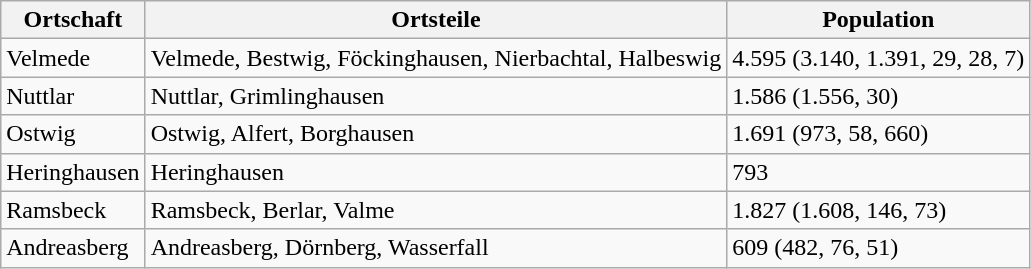<table class="wikitable">
<tr>
<th>Ortschaft</th>
<th>Ortsteile</th>
<th>Population</th>
</tr>
<tr>
<td>Velmede</td>
<td>Velmede, Bestwig, Föckinghausen, Nierbachtal, Halbeswig</td>
<td>4.595 (3.140, 1.391, 29, 28, 7)</td>
</tr>
<tr>
<td>Nuttlar</td>
<td>Nuttlar, Grimlinghausen</td>
<td>1.586 (1.556, 30)</td>
</tr>
<tr>
<td>Ostwig</td>
<td>Ostwig, Alfert, Borghausen</td>
<td>1.691 (973, 58, 660)</td>
</tr>
<tr>
<td>Heringhausen</td>
<td>Heringhausen</td>
<td>793</td>
</tr>
<tr>
<td>Ramsbeck</td>
<td>Ramsbeck, Berlar, Valme</td>
<td>1.827 (1.608, 146, 73)</td>
</tr>
<tr>
<td>Andreasberg</td>
<td>Andreasberg, Dörnberg, Wasserfall</td>
<td>609 (482, 76, 51)</td>
</tr>
</table>
